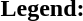<table class="toccolours" style="font-size:100%; white-space:nowrap;">
<tr>
<td><strong>Legend:</strong></td>
<td>      </td>
</tr>
<tr>
<td></td>
</tr>
<tr>
<td></td>
</tr>
</table>
